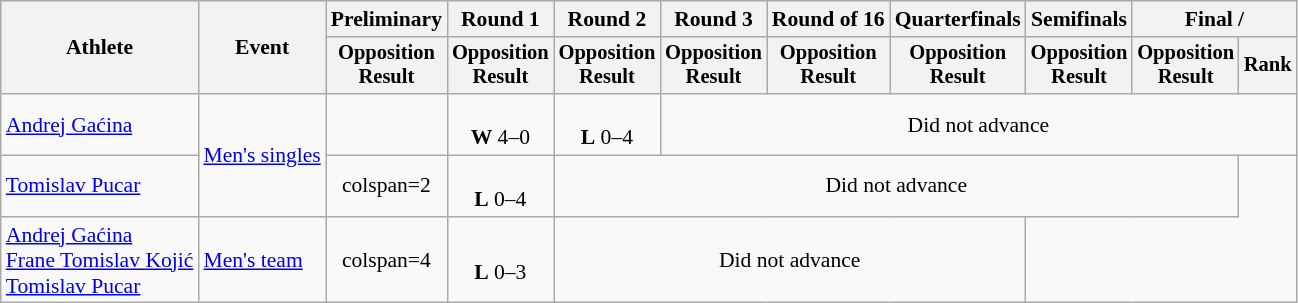<table class="wikitable" style="font-size:90%;">
<tr>
<th rowspan=2>Athlete</th>
<th rowspan=2>Event</th>
<th>Preliminary</th>
<th>Round 1</th>
<th>Round 2</th>
<th>Round 3</th>
<th>Round of 16</th>
<th>Quarterfinals</th>
<th>Semifinals</th>
<th colspan=2>Final / </th>
</tr>
<tr style="font-size:95%">
<th>Opposition<br>Result</th>
<th>Opposition<br>Result</th>
<th>Opposition<br>Result</th>
<th>Opposition<br>Result</th>
<th>Opposition<br>Result</th>
<th>Opposition<br>Result</th>
<th>Opposition<br>Result</th>
<th>Opposition<br>Result</th>
<th>Rank</th>
</tr>
<tr align=center>
<td align=left><a href='#'>Andrej Gaćina</a></td>
<td align=left rowspan=2><a href='#'>Men's singles</a></td>
<td></td>
<td><br><strong>W</strong> 4–0</td>
<td><br><strong>L</strong> 0–4</td>
<td colspan=6>Did not advance</td>
</tr>
<tr align=center>
<td align=left><a href='#'>Tomislav Pucar</a></td>
<td>colspan=2 </td>
<td><br><strong>L</strong> 0–4</td>
<td colspan=6>Did not advance</td>
</tr>
<tr align=center>
<td align=left><a href='#'>Andrej Gaćina</a><br><a href='#'>Frane Tomislav Kojić</a><br><a href='#'>Tomislav Pucar</a></td>
<td align=left><a href='#'>Men's team</a></td>
<td>colspan=4 </td>
<td><br><strong>L</strong> 0–3</td>
<td colspan=4>Did not advance</td>
</tr>
</table>
